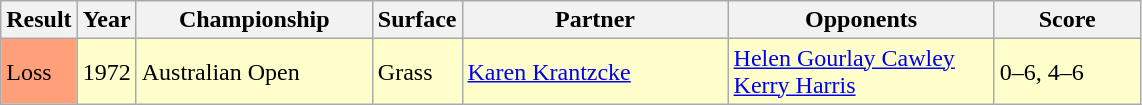<table class="sortable wikitable">
<tr>
<th style="width:40px">Result</th>
<th style="width:30px">Year</th>
<th style="width:150px">Championship</th>
<th style="width:50px">Surface</th>
<th style="width:170px">Partner</th>
<th style="width:170px">Opponents</th>
<th style="width:90px" class="unsortable">Score</th>
</tr>
<tr style="background:#ffc;">
<td style="background:#ffa07a;">Loss</td>
<td>1972</td>
<td>Australian Open</td>
<td>Grass</td>
<td> <a href='#'>Karen Krantzcke</a></td>
<td> <a href='#'>Helen Gourlay Cawley</a><br>  <a href='#'>Kerry Harris</a></td>
<td>0–6, 4–6</td>
</tr>
</table>
